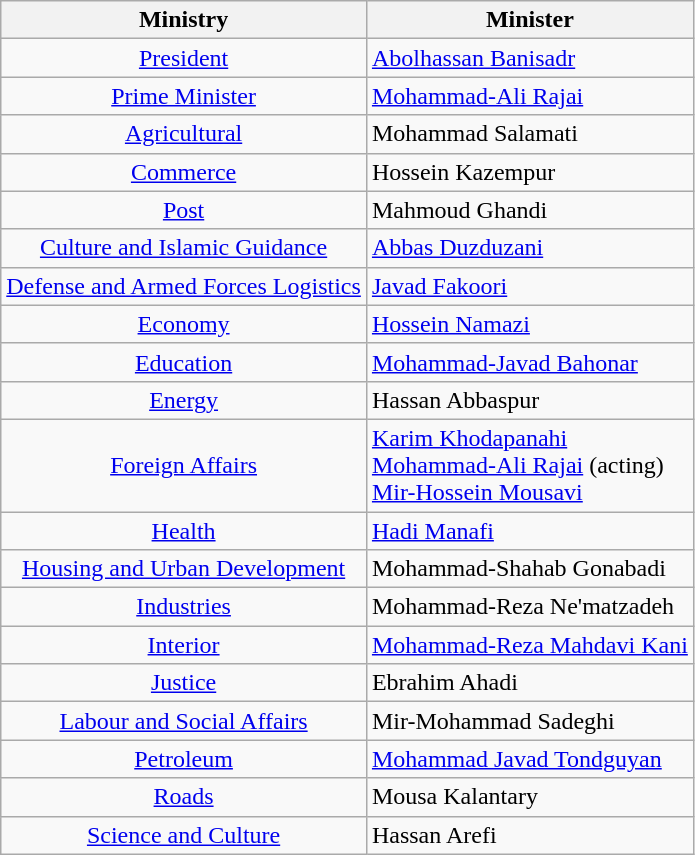<table class="wikitable">
<tr>
<th>Ministry</th>
<th>Minister</th>
</tr>
<tr>
<td align="center"><a href='#'>President</a></td>
<td><a href='#'>Abolhassan Banisadr</a></td>
</tr>
<tr>
<td align="center"><a href='#'>Prime Minister</a></td>
<td><a href='#'>Mohammad-Ali Rajai</a></td>
</tr>
<tr>
<td align="center"><a href='#'>Agricultural</a></td>
<td>Mohammad Salamati</td>
</tr>
<tr>
<td align="center"><a href='#'>Commerce</a></td>
<td>Hossein Kazempur</td>
</tr>
<tr>
<td align="center"><a href='#'>Post</a></td>
<td>Mahmoud Ghandi</td>
</tr>
<tr>
<td align="center"><a href='#'>Culture and Islamic Guidance</a></td>
<td><a href='#'>Abbas Duzduzani</a></td>
</tr>
<tr>
<td align="center"><a href='#'>Defense and Armed Forces Logistics</a></td>
<td><a href='#'>Javad Fakoori</a></td>
</tr>
<tr>
<td align="center"><a href='#'>Economy</a></td>
<td><a href='#'>Hossein Namazi</a></td>
</tr>
<tr>
<td align="center"><a href='#'>Education</a></td>
<td><a href='#'>Mohammad-Javad Bahonar</a></td>
</tr>
<tr>
<td align="center"><a href='#'>Energy</a></td>
<td>Hassan Abbaspur</td>
</tr>
<tr>
<td align="center"><a href='#'>Foreign Affairs</a></td>
<td><a href='#'>Karim Khodapanahi</a><br> <a href='#'>Mohammad-Ali Rajai</a> (acting)<br><a href='#'>Mir-Hossein Mousavi</a></td>
</tr>
<tr>
<td align="center"><a href='#'>Health</a></td>
<td><a href='#'>Hadi Manafi</a></td>
</tr>
<tr>
<td align="center"><a href='#'>Housing and Urban Development</a></td>
<td>Mohammad-Shahab Gonabadi</td>
</tr>
<tr>
<td align="center"><a href='#'>Industries</a></td>
<td>Mohammad-Reza Ne'matzadeh</td>
</tr>
<tr>
<td align="center"><a href='#'>Interior</a></td>
<td><a href='#'>Mohammad-Reza Mahdavi Kani</a></td>
</tr>
<tr>
<td align="center"><a href='#'>Justice</a></td>
<td>Ebrahim Ahadi</td>
</tr>
<tr>
<td align="center"><a href='#'>Labour and Social Affairs</a></td>
<td>Mir-Mohammad Sadeghi</td>
</tr>
<tr>
<td align="center"><a href='#'>Petroleum</a></td>
<td><a href='#'>Mohammad Javad Tondguyan</a></td>
</tr>
<tr>
<td align="center"><a href='#'>Roads</a></td>
<td>Mousa Kalantary</td>
</tr>
<tr>
<td align="center"><a href='#'>Science and Culture</a></td>
<td>Hassan Arefi</td>
</tr>
</table>
